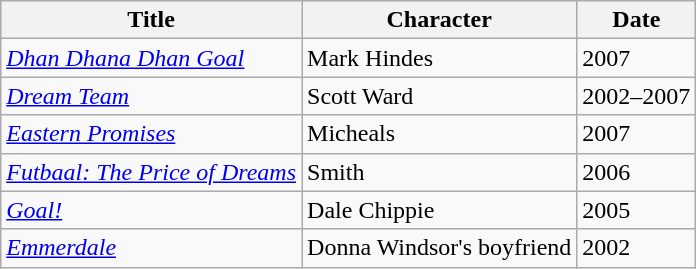<table class="wikitable">
<tr>
<th>Title</th>
<th>Character</th>
<th>Date</th>
</tr>
<tr>
<td><em><a href='#'>Dhan Dhana Dhan Goal</a></em></td>
<td>Mark Hindes</td>
<td>2007</td>
</tr>
<tr>
<td><em><a href='#'>Dream Team</a></em></td>
<td>Scott Ward</td>
<td>2002–2007</td>
</tr>
<tr>
<td><em><a href='#'>Eastern Promises</a></em></td>
<td>Micheals</td>
<td>2007</td>
</tr>
<tr>
<td><em><a href='#'>Futbaal: The Price of Dreams</a></em></td>
<td>Smith</td>
<td>2006</td>
</tr>
<tr>
<td><em><a href='#'>Goal!</a></em></td>
<td>Dale Chippie</td>
<td>2005</td>
</tr>
<tr>
<td><em><a href='#'>Emmerdale</a></em></td>
<td>Donna Windsor's boyfriend</td>
<td>2002</td>
</tr>
</table>
